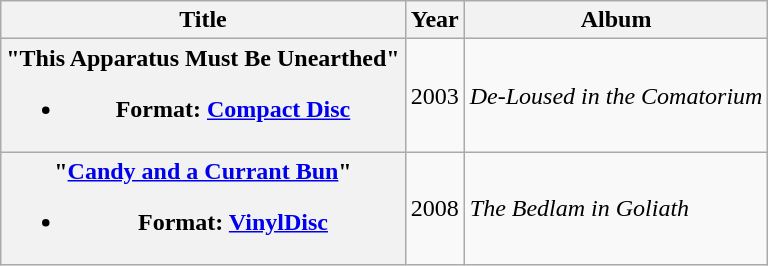<table class="wikitable plainrowheaders">
<tr>
<th scope="col">Title</th>
<th scope="col">Year</th>
<th scope="col">Album</th>
</tr>
<tr>
<th scope="row">"This Apparatus Must Be Unearthed"<br><ul><li>Format: <a href='#'>Compact Disc</a></li></ul></th>
<td>2003</td>
<td><em>De-Loused in the Comatorium</em></td>
</tr>
<tr>
<th scope="row">"<a href='#'>Candy and a Currant Bun</a>"<br><ul><li>Format: <a href='#'>VinylDisc</a></li></ul></th>
<td>2008</td>
<td><em>The Bedlam in Goliath</em></td>
</tr>
</table>
